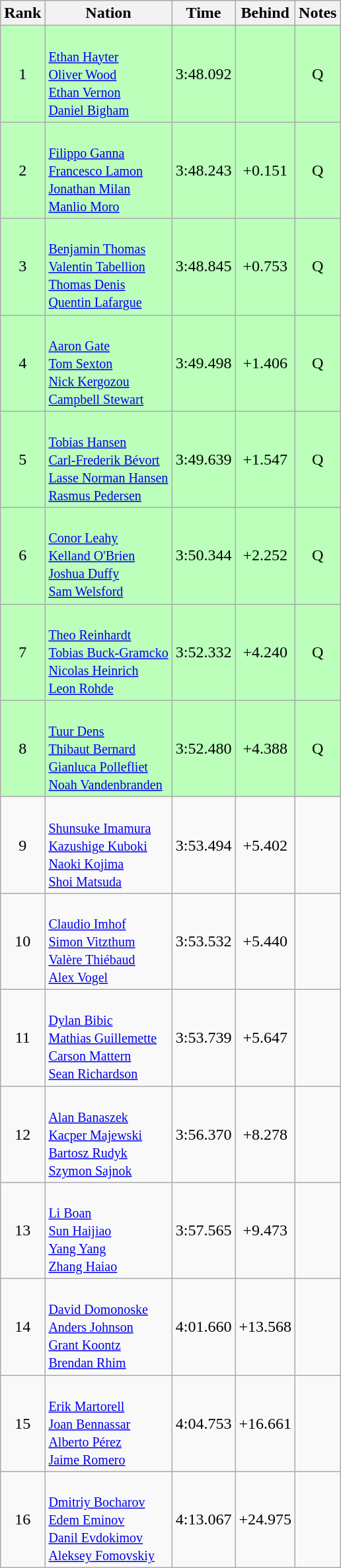<table class="wikitable sortable" style="text-align:center">
<tr>
<th>Rank</th>
<th>Nation</th>
<th>Time</th>
<th>Behind</th>
<th>Notes</th>
</tr>
<tr bgcolor=bbffbb>
<td>1</td>
<td align=left><br><small><a href='#'>Ethan Hayter</a><br><a href='#'>Oliver Wood</a><br><a href='#'>Ethan Vernon</a><br><a href='#'>Daniel Bigham</a></small></td>
<td>3:48.092</td>
<td></td>
<td>Q</td>
</tr>
<tr bgcolor=bbffbb>
<td>2</td>
<td align=left><br><small><a href='#'>Filippo Ganna</a><br><a href='#'>Francesco Lamon</a><br><a href='#'>Jonathan Milan</a><br><a href='#'>Manlio Moro</a></small></td>
<td>3:48.243</td>
<td>+0.151</td>
<td>Q</td>
</tr>
<tr bgcolor=bbffbb>
<td>3</td>
<td align=left><br><small><a href='#'>Benjamin Thomas</a><br><a href='#'>Valentin Tabellion</a><br><a href='#'>Thomas Denis</a><br><a href='#'>Quentin Lafargue</a></small></td>
<td>3:48.845</td>
<td>+0.753</td>
<td>Q</td>
</tr>
<tr bgcolor=bbffbb>
<td>4</td>
<td align=left><br><small><a href='#'>Aaron Gate</a><br><a href='#'>Tom Sexton</a><br><a href='#'>Nick Kergozou</a><br><a href='#'>Campbell Stewart</a></small></td>
<td>3:49.498</td>
<td>+1.406</td>
<td>Q</td>
</tr>
<tr bgcolor=bbffbb>
<td>5</td>
<td align=left><br><small><a href='#'>Tobias Hansen</a><br><a href='#'>Carl-Frederik Bévort</a><br><a href='#'>Lasse Norman Hansen</a><br><a href='#'>Rasmus Pedersen</a></small></td>
<td>3:49.639</td>
<td>+1.547</td>
<td>Q</td>
</tr>
<tr bgcolor=bbffbb>
<td>6</td>
<td align=left><br><small><a href='#'>Conor Leahy</a><br><a href='#'>Kelland O'Brien</a><br><a href='#'>Joshua Duffy</a><br><a href='#'>Sam Welsford</a></small></td>
<td>3:50.344</td>
<td>+2.252</td>
<td>Q</td>
</tr>
<tr bgcolor=bbffbb>
<td>7</td>
<td align=left><br><small><a href='#'>Theo Reinhardt</a><br><a href='#'>Tobias Buck-Gramcko</a><br><a href='#'>Nicolas Heinrich</a><br><a href='#'>Leon Rohde</a></small></td>
<td>3:52.332</td>
<td>+4.240</td>
<td>Q</td>
</tr>
<tr bgcolor=bbffbb>
<td>8</td>
<td align=left><br><small><a href='#'>Tuur Dens</a><br><a href='#'>Thibaut Bernard</a><br><a href='#'>Gianluca Pollefliet</a><br><a href='#'>Noah Vandenbranden</a></small></td>
<td>3:52.480</td>
<td>+4.388</td>
<td>Q</td>
</tr>
<tr>
<td>9</td>
<td align=left><br><small><a href='#'>Shunsuke Imamura</a><br><a href='#'>Kazushige Kuboki</a><br><a href='#'>Naoki Kojima</a><br><a href='#'>Shoi Matsuda</a></small></td>
<td>3:53.494</td>
<td>+5.402</td>
<td></td>
</tr>
<tr>
<td>10</td>
<td align=left><br><small><a href='#'>Claudio Imhof</a><br><a href='#'>Simon Vitzthum</a><br><a href='#'>Valère Thiébaud</a><br><a href='#'>Alex Vogel</a></small></td>
<td>3:53.532</td>
<td>+5.440</td>
<td></td>
</tr>
<tr>
<td>11</td>
<td align=left><br><small><a href='#'>Dylan Bibic</a><br><a href='#'>Mathias Guillemette</a><br><a href='#'>Carson Mattern</a><br><a href='#'>Sean Richardson</a></small></td>
<td>3:53.739</td>
<td>+5.647</td>
<td></td>
</tr>
<tr>
<td>12</td>
<td align=left><br><small><a href='#'>Alan Banaszek</a><br><a href='#'>Kacper Majewski</a><br><a href='#'>Bartosz Rudyk</a><br><a href='#'>Szymon Sajnok</a></small></td>
<td>3:56.370</td>
<td>+8.278</td>
<td></td>
</tr>
<tr>
<td>13</td>
<td align=left><br><small><a href='#'>Li Boan</a><br><a href='#'>Sun Haijiao</a><br><a href='#'>Yang Yang</a><br><a href='#'>Zhang Haiao</a></small></td>
<td>3:57.565</td>
<td>+9.473</td>
<td></td>
</tr>
<tr>
<td>14</td>
<td align=left><br><small><a href='#'>David Domonoske</a><br><a href='#'>Anders Johnson</a><br><a href='#'>Grant Koontz</a><br><a href='#'>Brendan Rhim</a></small></td>
<td>4:01.660</td>
<td>+13.568</td>
<td></td>
</tr>
<tr>
<td>15</td>
<td align=left><br><small><a href='#'>Erik Martorell</a><br><a href='#'>Joan Bennassar</a><br><a href='#'>Alberto Pérez</a><br><a href='#'>Jaime Romero</a></small></td>
<td>4:04.753</td>
<td>+16.661</td>
<td></td>
</tr>
<tr>
<td>16</td>
<td align=left><br><small><a href='#'>Dmitriy Bocharov</a><br><a href='#'>Edem Eminov</a><br><a href='#'>Danil Evdokimov</a><br><a href='#'>Aleksey Fomovskiy</a></small></td>
<td>4:13.067</td>
<td>+24.975</td>
<td></td>
</tr>
</table>
